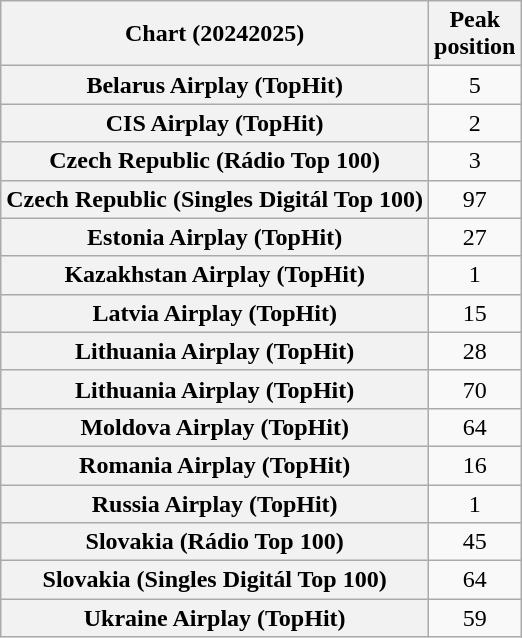<table class="wikitable sortable plainrowheaders" style="text-align:center">
<tr>
<th scope="col">Chart (20242025)</th>
<th scope="col">Peak<br>position</th>
</tr>
<tr>
<th scope="row">Belarus Airplay (TopHit)</th>
<td>5</td>
</tr>
<tr>
<th scope="row">CIS Airplay (TopHit)</th>
<td>2</td>
</tr>
<tr>
<th scope="row">Czech Republic (Rádio Top 100)</th>
<td>3</td>
</tr>
<tr>
<th scope="row">Czech Republic (Singles Digitál Top 100)</th>
<td>97</td>
</tr>
<tr>
<th scope="row">Estonia Airplay (TopHit)</th>
<td>27</td>
</tr>
<tr>
<th scope="row">Kazakhstan Airplay (TopHit)</th>
<td>1</td>
</tr>
<tr>
<th scope="row">Latvia Airplay (TopHit)<br></th>
<td>15</td>
</tr>
<tr>
<th scope="row">Lithuania Airplay (TopHit)</th>
<td>28</td>
</tr>
<tr>
<th scope="row">Lithuania Airplay (TopHit)<br></th>
<td>70</td>
</tr>
<tr>
<th scope="row">Moldova Airplay (TopHit)</th>
<td>64</td>
</tr>
<tr>
<th scope="row">Romania Airplay (TopHit)</th>
<td>16</td>
</tr>
<tr>
<th scope="row">Russia Airplay (TopHit)</th>
<td>1</td>
</tr>
<tr>
<th scope="row">Slovakia (Rádio Top 100)</th>
<td>45</td>
</tr>
<tr>
<th scope="row">Slovakia (Singles Digitál Top 100)</th>
<td>64</td>
</tr>
<tr>
<th scope="row">Ukraine Airplay (TopHit)</th>
<td>59</td>
</tr>
</table>
